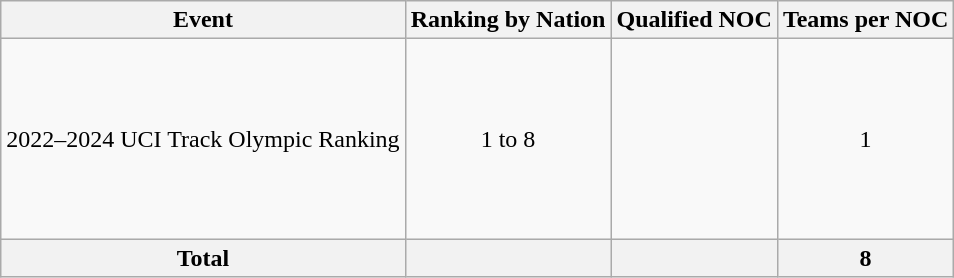<table class="wikitable" style="text-align:center;">
<tr>
<th>Event</th>
<th>Ranking by Nation</th>
<th>Qualified NOC</th>
<th>Teams per NOC</th>
</tr>
<tr>
<td align=left>2022–2024 UCI Track Olympic Ranking</td>
<td>1 to 8</td>
<td align=left> <br><br><br><br><br><br><br></td>
<td>1</td>
</tr>
<tr>
<th>Total</th>
<th></th>
<th></th>
<th>8</th>
</tr>
</table>
